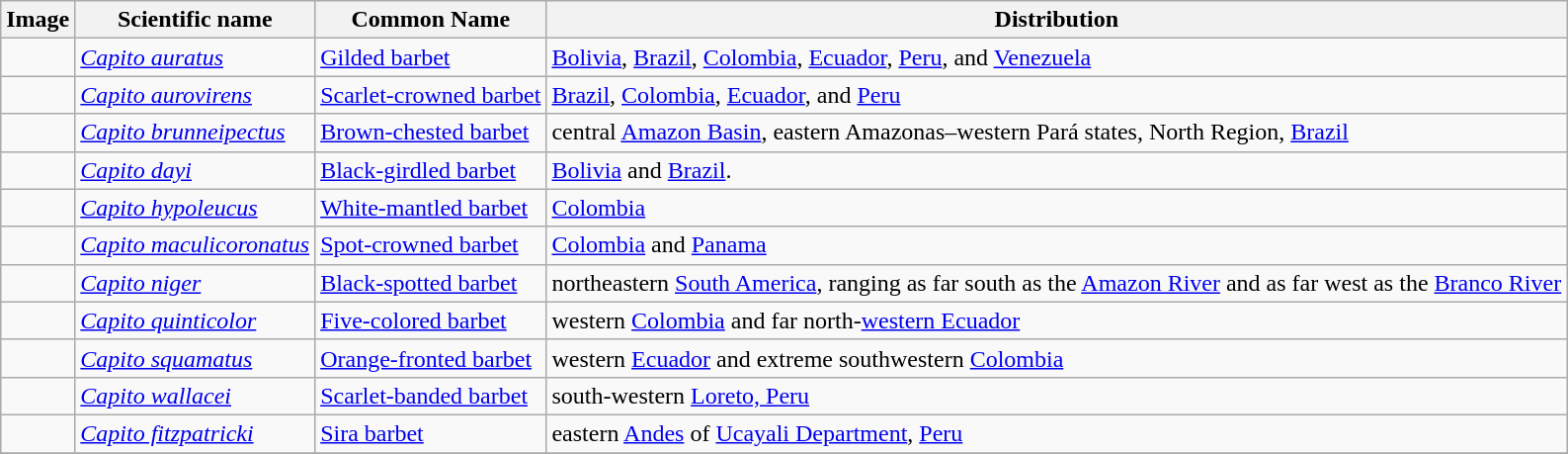<table class="wikitable">
<tr>
<th>Image</th>
<th>Scientific name</th>
<th>Common Name</th>
<th>Distribution</th>
</tr>
<tr>
<td></td>
<td><em><a href='#'>Capito auratus</a></em></td>
<td><a href='#'>Gilded barbet</a></td>
<td><a href='#'>Bolivia</a>, <a href='#'>Brazil</a>, <a href='#'>Colombia</a>, <a href='#'>Ecuador</a>, <a href='#'>Peru</a>, and <a href='#'>Venezuela</a></td>
</tr>
<tr>
<td></td>
<td><em><a href='#'>Capito aurovirens</a></em></td>
<td><a href='#'>Scarlet-crowned barbet</a></td>
<td><a href='#'>Brazil</a>, <a href='#'>Colombia</a>, <a href='#'>Ecuador</a>, and <a href='#'>Peru</a></td>
</tr>
<tr>
<td></td>
<td><em><a href='#'>Capito brunneipectus</a></em></td>
<td><a href='#'>Brown-chested barbet</a></td>
<td>central <a href='#'>Amazon Basin</a>, eastern Amazonas–western Pará states, North Region, <a href='#'>Brazil</a></td>
</tr>
<tr>
<td></td>
<td><em><a href='#'>Capito dayi</a></em></td>
<td><a href='#'>Black-girdled barbet</a></td>
<td><a href='#'>Bolivia</a> and <a href='#'>Brazil</a>.</td>
</tr>
<tr>
<td></td>
<td><em><a href='#'>Capito hypoleucus</a></em></td>
<td><a href='#'>White-mantled barbet</a></td>
<td><a href='#'>Colombia</a></td>
</tr>
<tr>
<td></td>
<td><em><a href='#'>Capito maculicoronatus</a></em></td>
<td><a href='#'>Spot-crowned barbet</a></td>
<td><a href='#'>Colombia</a> and <a href='#'>Panama</a></td>
</tr>
<tr>
<td></td>
<td><em><a href='#'>Capito niger</a></em></td>
<td><a href='#'>Black-spotted barbet</a></td>
<td>northeastern <a href='#'>South America</a>, ranging as far south as the <a href='#'>Amazon River</a> and as far west as the <a href='#'>Branco River</a></td>
</tr>
<tr>
<td></td>
<td><em><a href='#'>Capito quinticolor</a></em></td>
<td><a href='#'>Five-colored barbet</a></td>
<td>western <a href='#'>Colombia</a> and far north-<a href='#'>western Ecuador</a></td>
</tr>
<tr>
<td></td>
<td><em><a href='#'>Capito squamatus</a></em></td>
<td><a href='#'>Orange-fronted barbet</a></td>
<td>western <a href='#'>Ecuador</a> and extreme southwestern <a href='#'>Colombia</a></td>
</tr>
<tr>
<td></td>
<td><em><a href='#'>Capito wallacei</a></em></td>
<td><a href='#'>Scarlet-banded barbet</a></td>
<td>south-western <a href='#'>Loreto, Peru</a></td>
</tr>
<tr>
<td></td>
<td><em><a href='#'>Capito fitzpatricki</a></em></td>
<td><a href='#'>Sira barbet</a></td>
<td>eastern <a href='#'>Andes</a> of <a href='#'>Ucayali Department</a>, <a href='#'>Peru</a></td>
</tr>
<tr>
</tr>
</table>
